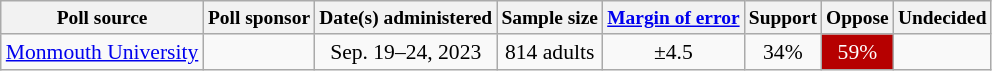<table class="wikitable" style="font-size:90%; text-align:center;">
<tr style="vertical-align:bottom; font-size:90%;">
<th>Poll source</th>
<th>Poll sponsor</th>
<th>Date(s) administered</th>
<th>Sample size</th>
<th><a href='#'>Margin of&nbsp;error</a></th>
<th>Support</th>
<th>Oppose</th>
<th>Undecided</th>
</tr>
<tr>
<td align=left><a href='#'>Monmouth University</a></td>
<td></td>
<td>Sep. 19–24, 2023</td>
<td>814 adults</td>
<td>±4.5</td>
<td>34%</td>
<td style="background: #B60000; color: white">59%</td>
<td></td>
</tr>
</table>
